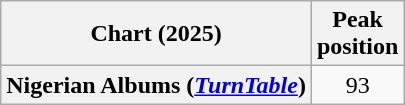<table class="wikitable plainrowheaders" style="text-align:center">
<tr>
<th scope="col">Chart (2025)</th>
<th scope="col">Peak<br>position</th>
</tr>
<tr>
<th scope="row">Nigerian Albums (<em><a href='#'>TurnTable</a></em>)</th>
<td>93</td>
</tr>
</table>
